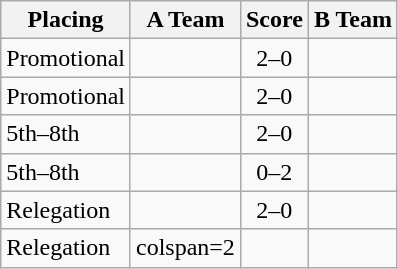<table class=wikitable style="border:1px solid #AAAAAA;">
<tr>
<th>Placing</th>
<th>A Team</th>
<th>Score</th>
<th>B Team</th>
</tr>
<tr>
<td>Promotional</td>
<td><strong></strong></td>
<td align="center">2–0</td>
<td></td>
</tr>
<tr>
<td>Promotional</td>
<td><strong></strong></td>
<td align="center">2–0</td>
<td></td>
</tr>
<tr>
<td>5th–8th</td>
<td><strong></strong></td>
<td align="center">2–0</td>
<td></td>
</tr>
<tr>
<td>5th–8th</td>
<td></td>
<td align="center">0–2</td>
<td><strong></strong></td>
</tr>
<tr>
<td>Relegation</td>
<td><strong></strong></td>
<td align="center">2–0</td>
<td></td>
</tr>
<tr>
<td>Relegation</td>
<td>colspan=2 </td>
<td></td>
</tr>
</table>
